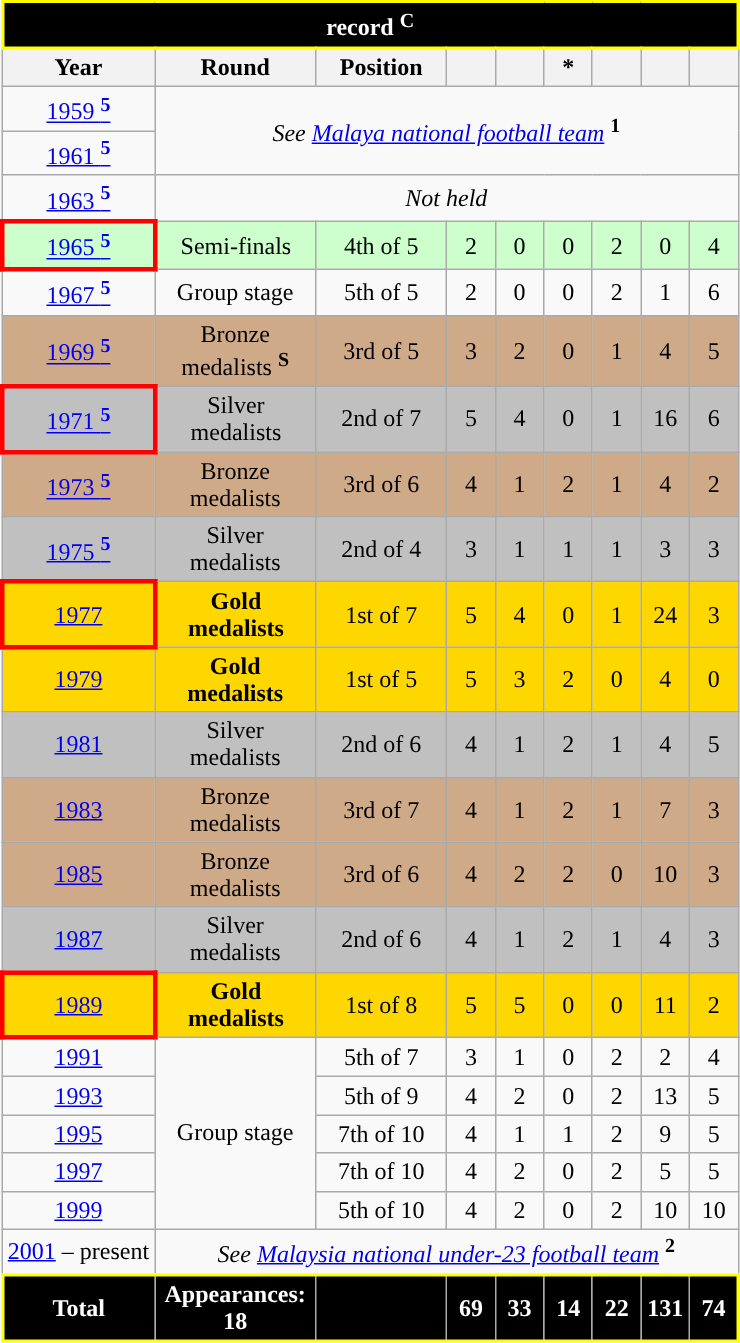<table class="wikitable" style="text-align:center;font-size:100%;">
<tr>
<th colspan=9 style="background: #000000; color: #FFFFFF; border:2px solid #FFFF00;"><a href='#'></a> record <strong><sup>C</sup></strong></th>
</tr>
<tr>
<th>Year</th>
<th width=100>Round</th>
<th width=80>Position</th>
<th width=25></th>
<th width=25></th>
<th width=25>*</th>
<th width=25></th>
<th width=25></th>
<th width=25></th>
</tr>
<tr>
<td> <a href='#'>1959 <strong><sup>5</sup></strong></a></td>
<td rowspan="2" colspan="8"><em>See <a href='#'>Malaya national football team</a></em> <strong><sup>1</sup></strong></td>
</tr>
<tr>
<td> <a href='#'>1961 <strong><sup>5</sup></strong></a></td>
</tr>
<tr>
<td> <a href='#'>1963 <strong><sup>5</sup></strong></a></td>
<td colspan="8"><em>Not held</em></td>
</tr>
<tr bgcolor=#ccffcc>
<td style="border: 3px solid red"> <a href='#'>1965 <strong><sup>5</sup></strong></a></td>
<td>Semi-finals</td>
<td>4th of 5</td>
<td>2</td>
<td>0</td>
<td>0</td>
<td>2</td>
<td>0</td>
<td>4</td>
</tr>
<tr>
<td> <a href='#'>1967 <strong><sup>5</sup></strong></a></td>
<td>Group stage</td>
<td>5th of 5</td>
<td>2</td>
<td>0</td>
<td>0</td>
<td>2</td>
<td>1</td>
<td>6</td>
</tr>
<tr style="background:#cfaa88;">
<td> <a href='#'>1969 <strong><sup>5</sup></strong></a></td>
<td>Bronze medalists <strong><sup>S</sup></strong></td>
<td>3rd of 5</td>
<td>3</td>
<td>2</td>
<td>0</td>
<td>1</td>
<td>4</td>
<td>5</td>
</tr>
<tr style="background:Silver;">
<td style="border: 3px solid red"> <a href='#'>1971 <strong><sup>5</sup></strong></a></td>
<td>Silver medalists</td>
<td>2nd of 7</td>
<td>5</td>
<td>4</td>
<td>0</td>
<td>1</td>
<td>16</td>
<td>6</td>
</tr>
<tr style="background:#cfaa88;">
<td> <a href='#'>1973 <strong><sup>5</sup></strong></a></td>
<td>Bronze medalists</td>
<td>3rd of 6</td>
<td>4</td>
<td>1</td>
<td>2</td>
<td>1</td>
<td>4</td>
<td>2</td>
</tr>
<tr style="background:Silver;">
<td> <a href='#'>1975 <strong><sup>5</sup></strong></a></td>
<td>Silver medalists</td>
<td>2nd of 4</td>
<td>3</td>
<td>1</td>
<td>1</td>
<td>1</td>
<td>3</td>
<td>3</td>
</tr>
<tr style="background:Gold;">
<td style="border: 3px solid red"> <a href='#'>1977</a></td>
<td><strong>Gold medalists</strong></td>
<td>1st of 7</td>
<td>5</td>
<td>4</td>
<td>0</td>
<td>1</td>
<td>24</td>
<td>3</td>
</tr>
<tr style="background:Gold;">
<td> <a href='#'>1979</a></td>
<td><strong>Gold medalists</strong></td>
<td>1st of 5</td>
<td>5</td>
<td>3</td>
<td>2</td>
<td>0</td>
<td>4</td>
<td>0</td>
</tr>
<tr style="background:Silver;">
<td> <a href='#'>1981</a></td>
<td>Silver medalists</td>
<td>2nd of 6</td>
<td>4</td>
<td>1</td>
<td>2</td>
<td>1</td>
<td>4</td>
<td>5</td>
</tr>
<tr style="background:#cfaa88;">
<td> <a href='#'>1983</a></td>
<td>Bronze medalists</td>
<td>3rd of 7</td>
<td>4</td>
<td>1</td>
<td>2</td>
<td>1</td>
<td>7</td>
<td>3</td>
</tr>
<tr style="background:#cfaa88;">
<td> <a href='#'>1985</a></td>
<td>Bronze medalists</td>
<td>3rd of 6</td>
<td>4</td>
<td>2</td>
<td>2</td>
<td>0</td>
<td>10</td>
<td>3</td>
</tr>
<tr style="background:Silver;">
<td> <a href='#'>1987</a></td>
<td>Silver medalists</td>
<td>2nd of 6</td>
<td>4</td>
<td>1</td>
<td>2</td>
<td>1</td>
<td>4</td>
<td>3</td>
</tr>
<tr style="background:Gold;">
<td style="border: 3px solid red"> <a href='#'>1989</a></td>
<td><strong>Gold medalists</strong></td>
<td>1st of 8</td>
<td>5</td>
<td>5</td>
<td>0</td>
<td>0</td>
<td>11</td>
<td>2</td>
</tr>
<tr>
<td> <a href='#'>1991</a></td>
<td rowspan="5">Group stage</td>
<td>5th of 7</td>
<td>3</td>
<td>1</td>
<td>0</td>
<td>2</td>
<td>2</td>
<td>4</td>
</tr>
<tr>
<td> <a href='#'>1993</a></td>
<td>5th of 9</td>
<td>4</td>
<td>2</td>
<td>0</td>
<td>2</td>
<td>13</td>
<td>5</td>
</tr>
<tr>
<td> <a href='#'>1995</a></td>
<td>7th of 10</td>
<td>4</td>
<td>1</td>
<td>1</td>
<td>2</td>
<td>9</td>
<td>5</td>
</tr>
<tr>
<td> <a href='#'>1997</a></td>
<td>7th of 10</td>
<td>4</td>
<td>2</td>
<td>0</td>
<td>2</td>
<td>5</td>
<td>5</td>
</tr>
<tr>
<td> <a href='#'>1999</a></td>
<td>5th of 10</td>
<td>4</td>
<td>2</td>
<td>0</td>
<td>2</td>
<td>10</td>
<td>10</td>
</tr>
<tr>
<td> <a href='#'>2001</a> – present</td>
<td colspan="8"><em>See <a href='#'>Malaysia national under-23 football team</a></em> <strong><sup>2</sup></strong></td>
</tr>
<tr style="background: #000000; color: #FFFFFF; border:2px solid #FFFF00;">
<td><strong>Total</strong></td>
<td><strong>Appearances: 18</strong></td>
<td><strong></strong></td>
<td><strong>69</strong></td>
<td><strong>33</strong></td>
<td><strong>14</strong></td>
<td><strong>22</strong></td>
<td><strong>131</strong></td>
<td><strong>74</strong></td>
</tr>
</table>
